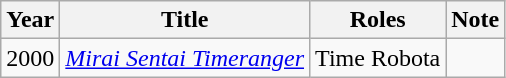<table class="wikitable sortable">
<tr>
<th>Year</th>
<th>Title</th>
<th>Roles</th>
<th>Note</th>
</tr>
<tr>
<td>2000</td>
<td><em><a href='#'>Mirai Sentai Timeranger</a></em></td>
<td>Time Robota</td>
<td></td>
</tr>
</table>
